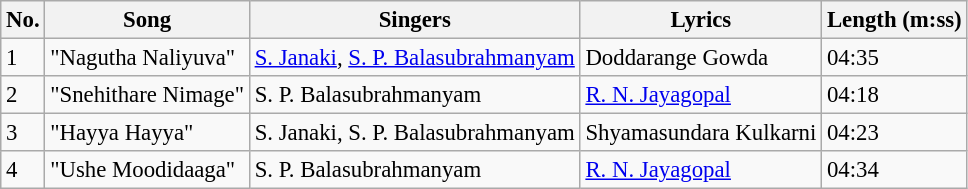<table class="wikitable" style="font-size:95%;">
<tr>
<th>No.</th>
<th>Song</th>
<th>Singers</th>
<th>Lyrics</th>
<th>Length (m:ss)</th>
</tr>
<tr>
<td>1</td>
<td>"Nagutha Naliyuva"</td>
<td><a href='#'>S. Janaki</a>, <a href='#'>S. P. Balasubrahmanyam</a></td>
<td>Doddarange Gowda</td>
<td>04:35</td>
</tr>
<tr>
<td>2</td>
<td>"Snehithare Nimage"</td>
<td>S. P. Balasubrahmanyam</td>
<td><a href='#'>R. N. Jayagopal</a></td>
<td>04:18</td>
</tr>
<tr>
<td>3</td>
<td>"Hayya Hayya"</td>
<td>S. Janaki, S. P. Balasubrahmanyam</td>
<td>Shyamasundara Kulkarni</td>
<td>04:23</td>
</tr>
<tr>
<td>4</td>
<td>"Ushe Moodidaaga"</td>
<td>S. P. Balasubrahmanyam</td>
<td><a href='#'>R. N. Jayagopal</a></td>
<td>04:34</td>
</tr>
</table>
